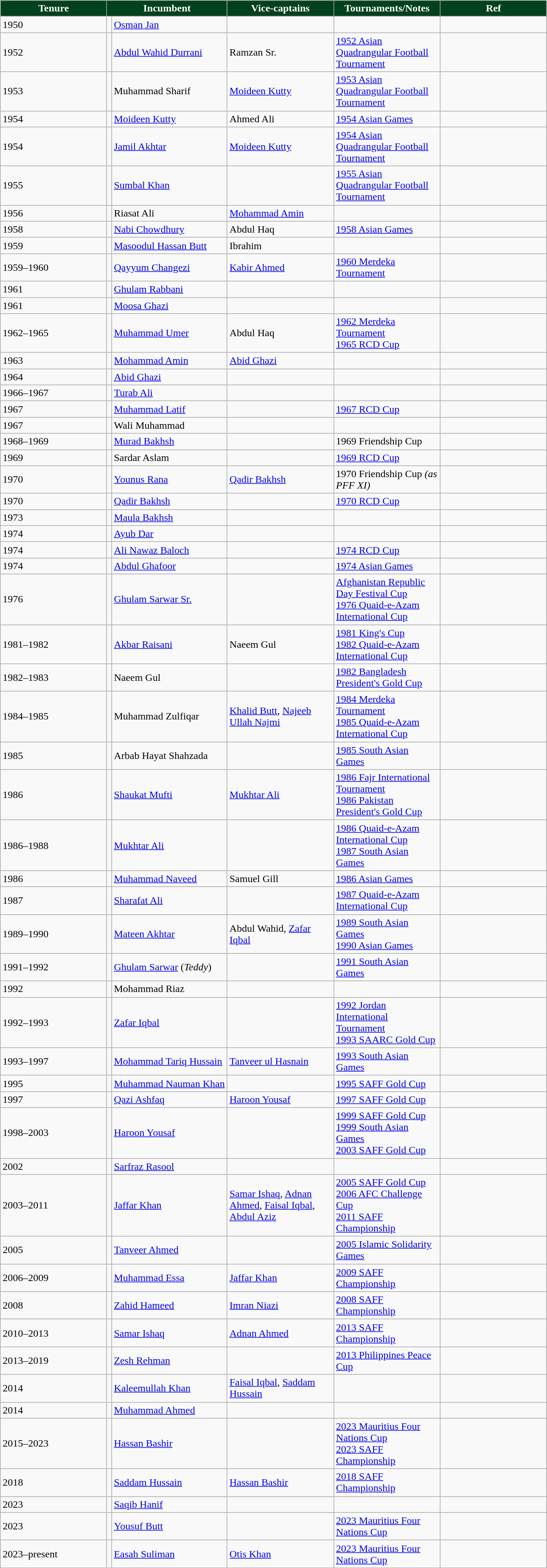<table class="wikitable">
<tr>
<th style="background-color:#01411C;color:white" width="160px">Tenure</th>
<th colspan="2" style="background-color:#01411C;color:white" width="160px">Incumbent</th>
<th style="background-color:#01411C;color:white" width="160px">Vice-captains</th>
<th style="background-color:#01411C;color:white" width="160px">Tournaments/Notes</th>
<th style="background-color:#01411C;color:white" width="160px">Ref</th>
</tr>
<tr>
<td>1950</td>
<td></td>
<td><a href='#'>Osman Jan</a></td>
<td></td>
<td></td>
<td></td>
</tr>
<tr>
<td>1952</td>
<td></td>
<td><a href='#'>Abdul Wahid Durrani</a></td>
<td>Ramzan Sr.</td>
<td><a href='#'>1952 Asian Quadrangular Football Tournament</a></td>
<td></td>
</tr>
<tr>
<td>1953</td>
<td></td>
<td>Muhammad Sharif</td>
<td><a href='#'>Moideen Kutty</a></td>
<td><a href='#'>1953 Asian Quadrangular Football Tournament</a></td>
<td></td>
</tr>
<tr>
<td>1954</td>
<td></td>
<td><a href='#'>Moideen Kutty</a></td>
<td>Ahmed Ali</td>
<td><a href='#'>1954 Asian Games</a></td>
<td></td>
</tr>
<tr>
<td>1954</td>
<td></td>
<td><a href='#'>Jamil Akhtar</a></td>
<td><a href='#'>Moideen Kutty</a></td>
<td><a href='#'>1954 Asian Quadrangular Football Tournament</a></td>
<td></td>
</tr>
<tr>
<td>1955</td>
<td></td>
<td><a href='#'>Sumbal Khan</a></td>
<td></td>
<td><a href='#'>1955 Asian Quadrangular Football Tournament</a></td>
<td></td>
</tr>
<tr>
<td>1956</td>
<td></td>
<td>Riasat Ali</td>
<td><a href='#'>Mohammad Amin</a></td>
<td></td>
<td></td>
</tr>
<tr>
<td>1958</td>
<td></td>
<td><a href='#'>Nabi Chowdhury</a></td>
<td>Abdul Haq</td>
<td><a href='#'>1958 Asian Games</a></td>
<td></td>
</tr>
<tr>
<td>1959</td>
<td></td>
<td><a href='#'>Masoodul Hassan Butt</a></td>
<td>Ibrahim</td>
<td></td>
<td></td>
</tr>
<tr>
<td>1959–1960</td>
<td></td>
<td><a href='#'>Qayyum Changezi</a></td>
<td><a href='#'>Kabir Ahmed</a></td>
<td><a href='#'>1960 Merdeka Tournament</a></td>
<td></td>
</tr>
<tr>
<td>1961</td>
<td></td>
<td><a href='#'>Ghulam Rabbani</a></td>
<td></td>
<td></td>
<td></td>
</tr>
<tr>
<td>1961</td>
<td></td>
<td><a href='#'>Moosa Ghazi</a></td>
<td></td>
<td></td>
<td></td>
</tr>
<tr>
<td>1962–1965</td>
<td></td>
<td><a href='#'>Muhammad Umer</a></td>
<td>Abdul Haq</td>
<td><a href='#'>1962 Merdeka Tournament</a><br><a href='#'>1965 RCD Cup</a></td>
<td></td>
</tr>
<tr>
<td>1963</td>
<td></td>
<td><a href='#'>Mohammad Amin</a></td>
<td><a href='#'>Abid Ghazi</a></td>
<td></td>
<td></td>
</tr>
<tr>
<td>1964</td>
<td></td>
<td><a href='#'>Abid Ghazi</a></td>
<td></td>
<td></td>
<td></td>
</tr>
<tr>
<td>1966–1967</td>
<td></td>
<td><a href='#'>Turab Ali</a></td>
<td></td>
<td></td>
<td></td>
</tr>
<tr>
<td>1967</td>
<td></td>
<td><a href='#'>Muhammad Latif</a></td>
<td></td>
<td><a href='#'>1967 RCD Cup</a></td>
<td></td>
</tr>
<tr>
<td>1967</td>
<td></td>
<td>Wali Muhammad</td>
<td></td>
<td></td>
<td></td>
</tr>
<tr>
<td>1968–1969</td>
<td></td>
<td><a href='#'>Murad Bakhsh</a></td>
<td></td>
<td>1969 Friendship Cup</td>
<td></td>
</tr>
<tr>
<td>1969</td>
<td></td>
<td>Sardar Aslam</td>
<td></td>
<td><a href='#'>1969 RCD Cup</a></td>
<td></td>
</tr>
<tr>
<td>1970</td>
<td></td>
<td><a href='#'>Younus Rana</a></td>
<td><a href='#'>Qadir Bakhsh</a></td>
<td>1970 Friendship Cup <em>(as PFF XI)</em></td>
<td></td>
</tr>
<tr>
<td>1970</td>
<td></td>
<td><a href='#'>Qadir Bakhsh</a></td>
<td></td>
<td><a href='#'>1970 RCD Cup</a></td>
<td></td>
</tr>
<tr>
<td>1973</td>
<td></td>
<td><a href='#'>Maula Bakhsh</a></td>
<td></td>
<td></td>
<td></td>
</tr>
<tr>
<td>1974</td>
<td></td>
<td><a href='#'>Ayub Dar</a></td>
<td></td>
<td></td>
<td></td>
</tr>
<tr>
<td>1974</td>
<td></td>
<td><a href='#'>Ali Nawaz Baloch</a></td>
<td></td>
<td><a href='#'>1974 RCD Cup</a></td>
<td></td>
</tr>
<tr>
<td>1974</td>
<td></td>
<td><a href='#'>Abdul Ghafoor</a></td>
<td></td>
<td><a href='#'>1974 Asian Games</a></td>
<td></td>
</tr>
<tr>
<td>1976</td>
<td></td>
<td><a href='#'>Ghulam Sarwar Sr.</a></td>
<td></td>
<td><a href='#'>Afghanistan Republic Day Festival Cup</a><br><a href='#'>1976 Quaid-e-Azam International Cup</a></td>
<td></td>
</tr>
<tr>
<td>1981–1982</td>
<td></td>
<td><a href='#'>Akbar Raisani</a></td>
<td>Naeem Gul</td>
<td><a href='#'>1981 King's Cup</a><br><a href='#'>1982 Quaid-e-Azam International Cup</a></td>
<td></td>
</tr>
<tr>
<td>1982–1983</td>
<td></td>
<td>Naeem Gul</td>
<td></td>
<td><a href='#'>1982 Bangladesh President's Gold Cup</a></td>
<td></td>
</tr>
<tr>
<td>1984–1985</td>
<td></td>
<td>Muhammad Zulfiqar</td>
<td><a href='#'>Khalid Butt</a>, <a href='#'>Najeeb Ullah Najmi</a></td>
<td><a href='#'>1984 Merdeka Tournament</a><br><a href='#'>1985 Quaid-e-Azam International Cup</a></td>
<td></td>
</tr>
<tr>
<td>1985</td>
<td></td>
<td>Arbab Hayat Shahzada</td>
<td></td>
<td><a href='#'>1985 South Asian Games</a></td>
<td></td>
</tr>
<tr>
<td>1986</td>
<td></td>
<td><a href='#'>Shaukat Mufti</a></td>
<td><a href='#'>Mukhtar Ali</a></td>
<td><a href='#'>1986 Fajr International Tournament</a><br><a href='#'>1986 Pakistan President's Gold Cup</a></td>
<td></td>
</tr>
<tr>
<td>1986–1988</td>
<td></td>
<td><a href='#'>Mukhtar Ali</a></td>
<td></td>
<td><a href='#'>1986 Quaid-e-Azam International Cup</a><br><a href='#'>1987 South Asian Games</a></td>
<td></td>
</tr>
<tr>
<td>1986</td>
<td></td>
<td><a href='#'>Muhammad Naveed</a></td>
<td>Samuel Gill</td>
<td><a href='#'>1986 Asian Games</a></td>
<td></td>
</tr>
<tr>
<td>1987</td>
<td></td>
<td><a href='#'>Sharafat Ali</a></td>
<td></td>
<td><a href='#'>1987 Quaid-e-Azam International Cup</a></td>
<td></td>
</tr>
<tr>
<td>1989–1990</td>
<td></td>
<td><a href='#'>Mateen Akhtar</a></td>
<td>Abdul Wahid, <a href='#'>Zafar Iqbal</a></td>
<td><a href='#'>1989 South Asian Games</a><br><a href='#'>1990 Asian Games</a></td>
<td></td>
</tr>
<tr>
<td>1991–1992</td>
<td></td>
<td><a href='#'>Ghulam Sarwar</a> (<em>Teddy</em>)</td>
<td></td>
<td><a href='#'>1991 South Asian Games</a></td>
<td></td>
</tr>
<tr>
<td>1992</td>
<td></td>
<td>Mohammad Riaz</td>
<td></td>
<td></td>
<td></td>
</tr>
<tr>
<td>1992–1993</td>
<td></td>
<td><a href='#'>Zafar Iqbal</a></td>
<td></td>
<td><a href='#'>1992 Jordan International Tournament</a><br><a href='#'>1993 SAARC Gold Cup</a></td>
<td></td>
</tr>
<tr>
<td>1993–1997</td>
<td></td>
<td><a href='#'>Mohammad Tariq Hussain</a></td>
<td><a href='#'>Tanveer ul Hasnain</a></td>
<td><a href='#'>1993 South Asian Games</a></td>
<td></td>
</tr>
<tr>
<td>1995</td>
<td></td>
<td><a href='#'>Muhammad Nauman Khan</a></td>
<td></td>
<td><a href='#'>1995 SAFF Gold Cup</a></td>
<td></td>
</tr>
<tr>
<td>1997</td>
<td></td>
<td><a href='#'>Qazi Ashfaq</a></td>
<td><a href='#'>Haroon Yousaf</a></td>
<td><a href='#'>1997 SAFF Gold Cup</a></td>
<td></td>
</tr>
<tr>
<td>1998–2003</td>
<td></td>
<td><a href='#'>Haroon Yousaf</a></td>
<td></td>
<td><a href='#'>1999 SAFF Gold Cup</a><br><a href='#'>1999 South Asian Games</a><br><a href='#'>2003 SAFF Gold Cup</a></td>
<td></td>
</tr>
<tr>
<td>2002</td>
<td></td>
<td><a href='#'>Sarfraz Rasool</a></td>
<td></td>
<td></td>
<td></td>
</tr>
<tr>
<td>2003–2011</td>
<td></td>
<td><a href='#'>Jaffar Khan</a></td>
<td><a href='#'>Samar Ishaq</a>, <a href='#'>Adnan Ahmed</a>, <a href='#'>Faisal Iqbal</a>, <a href='#'>Abdul Aziz</a></td>
<td><a href='#'>2005 SAFF Gold Cup</a><br><a href='#'>2006 AFC Challenge Cup</a><br><a href='#'>2011 SAFF Championship</a></td>
<td></td>
</tr>
<tr>
<td>2005</td>
<td></td>
<td><a href='#'>Tanveer Ahmed</a></td>
<td></td>
<td><a href='#'>2005 Islamic Solidarity Games</a></td>
<td></td>
</tr>
<tr>
<td>2006–2009</td>
<td></td>
<td><a href='#'>Muhammad Essa</a></td>
<td><a href='#'>Jaffar Khan</a></td>
<td><a href='#'>2009 SAFF Championship</a></td>
<td></td>
</tr>
<tr>
<td>2008</td>
<td></td>
<td><a href='#'>Zahid Hameed</a></td>
<td><a href='#'>Imran Niazi</a></td>
<td><a href='#'>2008 SAFF Championship</a></td>
<td></td>
</tr>
<tr>
<td>2010–2013</td>
<td></td>
<td><a href='#'>Samar Ishaq</a></td>
<td><a href='#'>Adnan Ahmed</a></td>
<td><a href='#'>2013 SAFF Championship</a></td>
<td></td>
</tr>
<tr>
<td>2013–2019</td>
<td></td>
<td><a href='#'>Zesh Rehman</a></td>
<td></td>
<td><a href='#'>2013 Philippines Peace Cup</a></td>
<td></td>
</tr>
<tr>
<td>2014</td>
<td></td>
<td><a href='#'>Kaleemullah Khan</a></td>
<td><a href='#'>Faisal Iqbal</a>, <a href='#'>Saddam Hussain</a></td>
<td></td>
<td></td>
</tr>
<tr>
<td>2014</td>
<td></td>
<td><a href='#'>Muhammad Ahmed</a></td>
<td></td>
<td></td>
<td></td>
</tr>
<tr>
<td>2015–2023</td>
<td></td>
<td><a href='#'>Hassan Bashir</a></td>
<td></td>
<td><a href='#'>2023 Mauritius Four Nations Cup</a><br><a href='#'>2023 SAFF Championship</a></td>
<td></td>
</tr>
<tr>
<td>2018</td>
<td></td>
<td><a href='#'>Saddam Hussain</a></td>
<td><a href='#'>Hassan Bashir</a></td>
<td><a href='#'>2018 SAFF Championship</a></td>
<td></td>
</tr>
<tr>
<td>2023</td>
<td></td>
<td><a href='#'>Saqib Hanif</a></td>
<td></td>
<td></td>
<td></td>
</tr>
<tr>
<td>2023</td>
<td></td>
<td><a href='#'>Yousuf Butt</a></td>
<td></td>
<td><a href='#'>2023 Mauritius Four Nations Cup</a></td>
<td></td>
</tr>
<tr>
<td>2023–present</td>
<td></td>
<td><a href='#'>Easah Suliman</a></td>
<td><a href='#'>Otis Khan</a></td>
<td><a href='#'>2023 Mauritius Four Nations Cup</a></td>
<td></td>
</tr>
</table>
